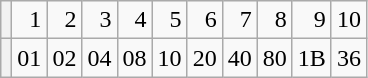<table class="wikitable floatright">
<tr style="text-align:right;">
<th></th>
<td>1</td>
<td>2</td>
<td>3</td>
<td>4</td>
<td>5</td>
<td>6</td>
<td>7</td>
<td>8</td>
<td>9</td>
<td>10</td>
</tr>
<tr style="text-align:right;">
<th></th>
<td>01</td>
<td>02</td>
<td>04</td>
<td>08</td>
<td>10</td>
<td>20</td>
<td>40</td>
<td>80</td>
<td>1B</td>
<td>36</td>
</tr>
</table>
